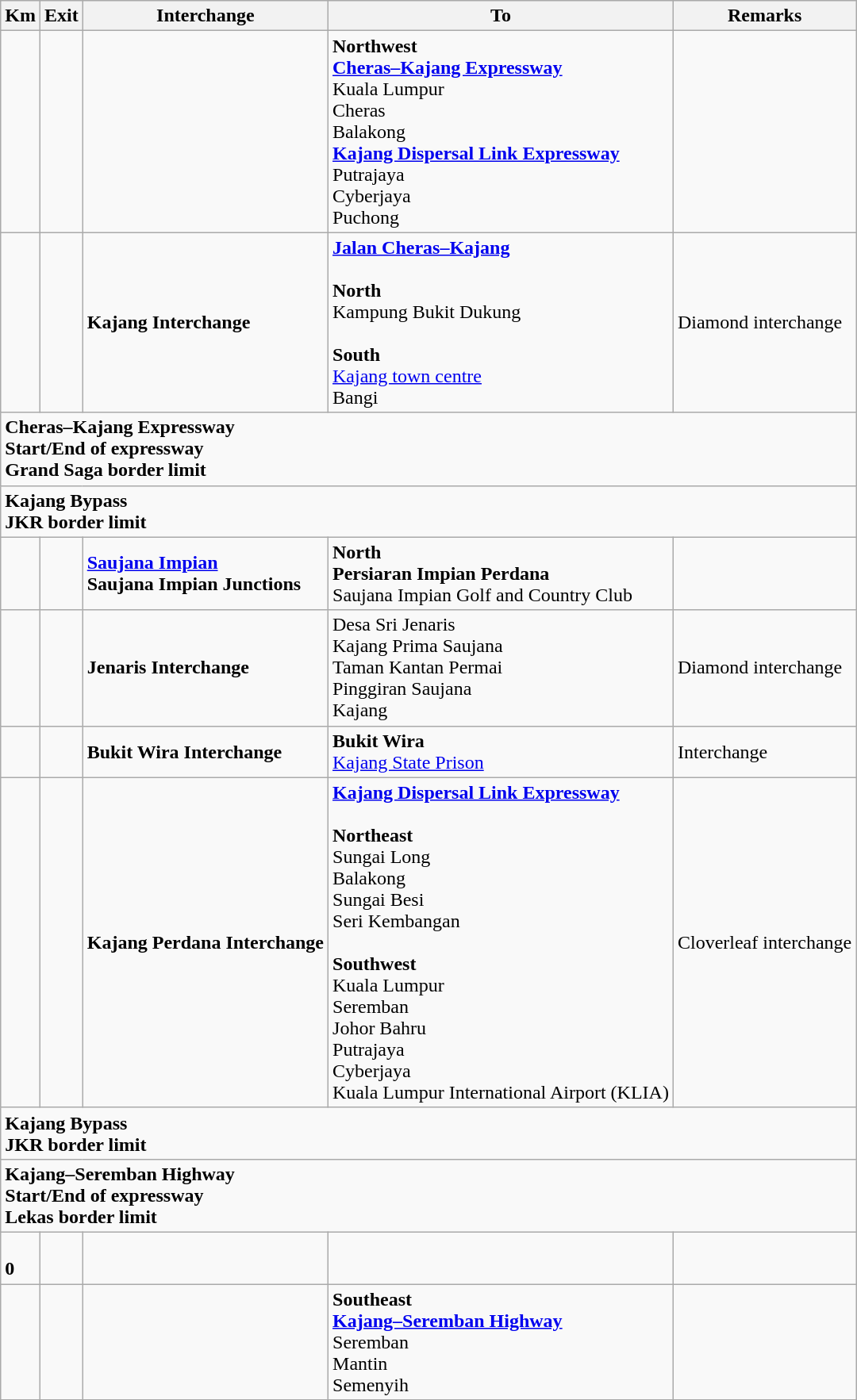<table class="wikitable">
<tr>
<th>Km</th>
<th>Exit</th>
<th>Interchange</th>
<th>To</th>
<th>Remarks</th>
</tr>
<tr>
<td></td>
<td></td>
<td></td>
<td><strong>Northwest</strong><br> <strong><a href='#'>Cheras–Kajang Expressway</a></strong><br>Kuala Lumpur<br>Cheras<br>Balakong<br> <strong><a href='#'>Kajang Dispersal Link Expressway</a></strong><br>Putrajaya<br>Cyberjaya<br>Puchong</td>
<td></td>
</tr>
<tr>
<td></td>
<td></td>
<td><strong>Kajang Interchange</strong></td>
<td> <strong><a href='#'>Jalan Cheras–Kajang</a></strong><br><br><strong>North</strong><br>Kampung Bukit Dukung<br><br><strong>South</strong><br> <a href='#'>Kajang town centre</a><br> Bangi</td>
<td>Diamond interchange</td>
</tr>
<tr>
<td style="width:600px" colspan="6" style="text-align:center; background:green;"><strong><span> Cheras–Kajang Expressway<br>Start/End of expressway<br>Grand Saga border limit</span></strong></td>
</tr>
<tr>
<td style="width:600px" colspan="6" style="text-align:center; background:blue;"><strong><span> Kajang Bypass<br>JKR border limit</span></strong></td>
</tr>
<tr>
<td></td>
<td></td>
<td><strong><a href='#'>Saujana Impian</a></strong><br><strong>Saujana Impian Junctions</strong></td>
<td><strong>North</strong><br><strong>Persiaran Impian Perdana</strong><br>Saujana Impian Golf and Country Club</td>
<td></td>
</tr>
<tr>
<td></td>
<td></td>
<td><strong>Jenaris Interchange</strong></td>
<td>Desa Sri Jenaris<br>Kajang Prima Saujana<br>Taman Kantan Permai<br>Pinggiran Saujana<br>Kajang</td>
<td>Diamond interchange</td>
</tr>
<tr>
<td></td>
<td></td>
<td><strong>Bukit Wira Interchange</strong></td>
<td><strong>Bukit Wira</strong><br><a href='#'>Kajang State Prison</a></td>
<td>Interchange</td>
</tr>
<tr>
<td></td>
<td></td>
<td><strong>Kajang Perdana Interchange</strong></td>
<td> <strong><a href='#'>Kajang Dispersal Link Expressway</a></strong><br><br><strong>Northeast</strong><br>Sungai Long<br>Balakong<br>Sungai Besi<br>Seri Kembangan<br><br><strong>Southwest</strong><br>Kuala Lumpur<br>Seremban<br>Johor Bahru<br>Putrajaya<br>Cyberjaya<br>Kuala Lumpur International Airport (KLIA) </td>
<td>Cloverleaf interchange</td>
</tr>
<tr>
<td style="width:600px" colspan="6" style="text-align:center; background:blue;"><strong><span> Kajang Bypass<br>JKR border limit</span></strong></td>
</tr>
<tr>
<td style="width:600px" colspan="6" style="text-align:center; background:green;"><strong><span> Kajang–Seremban Highway<br>Start/End of expressway<br>Lekas border limit</span></strong></td>
</tr>
<tr>
<td><br><strong>0</strong></td>
<td></td>
<td></td>
<td></td>
<td></td>
</tr>
<tr>
<td></td>
<td></td>
<td></td>
<td><strong>Southeast</strong><br> <strong><a href='#'>Kajang–Seremban Highway</a></strong><br>Seremban<br>Mantin<br>Semenyih</td>
<td></td>
</tr>
</table>
